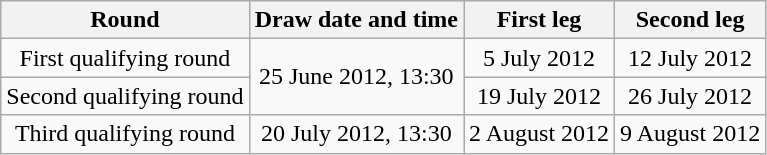<table class="wikitable" style="text-align:center">
<tr>
<th>Round</th>
<th>Draw date and time</th>
<th>First leg</th>
<th>Second leg</th>
</tr>
<tr>
<td>First qualifying round</td>
<td rowspan=2>25 June 2012, 13:30</td>
<td>5 July 2012</td>
<td>12 July 2012</td>
</tr>
<tr>
<td>Second qualifying round</td>
<td>19 July 2012</td>
<td>26 July 2012</td>
</tr>
<tr>
<td>Third qualifying round</td>
<td>20 July 2012, 13:30</td>
<td>2 August 2012</td>
<td>9 August 2012</td>
</tr>
</table>
